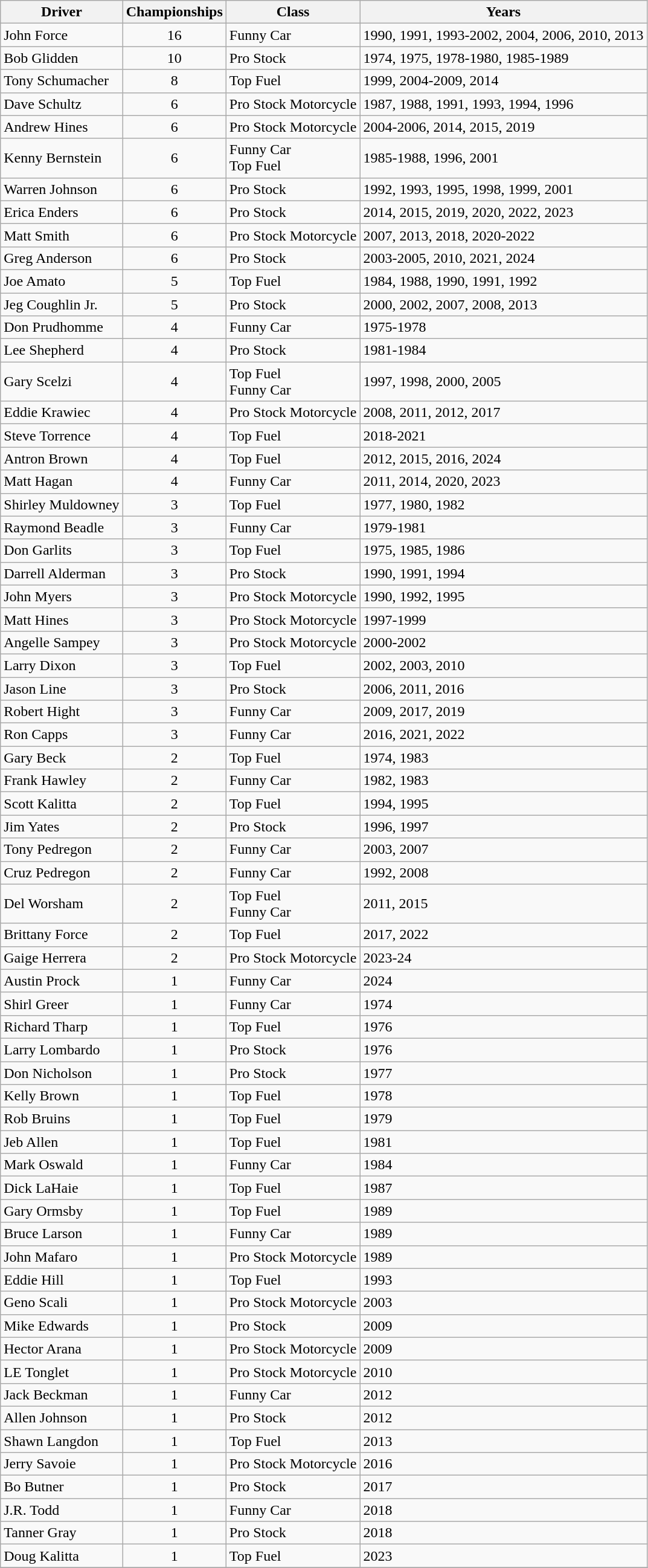<table class="wikitable">
<tr>
<th>Driver</th>
<th>Championships</th>
<th>Class</th>
<th>Years</th>
</tr>
<tr>
<td>John Force</td>
<td align="center">16</td>
<td>Funny Car</td>
<td>1990, 1991, 1993-2002, 2004, 2006, 2010, 2013</td>
</tr>
<tr>
<td>Bob Glidden</td>
<td align="center">10</td>
<td>Pro Stock</td>
<td>1974, 1975, 1978-1980, 1985-1989</td>
</tr>
<tr>
<td>Tony Schumacher</td>
<td align="center">8</td>
<td>Top Fuel</td>
<td>1999, 2004-2009, 2014</td>
</tr>
<tr>
<td>Dave Schultz</td>
<td align="center">6</td>
<td>Pro Stock Motorcycle</td>
<td>1987, 1988, 1991, 1993, 1994, 1996</td>
</tr>
<tr>
<td>Andrew Hines</td>
<td align="center">6</td>
<td>Pro Stock Motorcycle</td>
<td>2004-2006, 2014, 2015, 2019</td>
</tr>
<tr>
<td>Kenny Bernstein</td>
<td align="center">6</td>
<td>Funny Car<br>Top Fuel</td>
<td>1985-1988, 1996, 2001</td>
</tr>
<tr>
<td>Warren Johnson</td>
<td align="center">6</td>
<td>Pro Stock</td>
<td>1992, 1993, 1995, 1998, 1999, 2001</td>
</tr>
<tr>
<td>Erica Enders</td>
<td align="center">6</td>
<td>Pro Stock</td>
<td>2014, 2015, 2019, 2020, 2022, 2023</td>
</tr>
<tr>
<td>Matt Smith</td>
<td align="center">6</td>
<td>Pro Stock Motorcycle</td>
<td>2007, 2013, 2018, 2020-2022</td>
</tr>
<tr>
<td>Greg Anderson</td>
<td align="center">6</td>
<td>Pro Stock</td>
<td>2003-2005, 2010, 2021, 2024</td>
</tr>
<tr>
<td>Joe Amato</td>
<td align="center">5</td>
<td>Top Fuel</td>
<td>1984, 1988, 1990, 1991, 1992</td>
</tr>
<tr>
<td>Jeg Coughlin Jr.</td>
<td align="center">5</td>
<td>Pro Stock</td>
<td>2000, 2002, 2007, 2008, 2013</td>
</tr>
<tr>
<td>Don Prudhomme</td>
<td align="center">4</td>
<td>Funny Car</td>
<td>1975-1978</td>
</tr>
<tr>
<td>Lee Shepherd</td>
<td align="center">4</td>
<td>Pro Stock</td>
<td>1981-1984</td>
</tr>
<tr>
<td>Gary Scelzi</td>
<td align="center">4</td>
<td>Top Fuel<br> Funny Car</td>
<td>1997, 1998, 2000, 2005</td>
</tr>
<tr>
<td>Eddie Krawiec</td>
<td align="center">4</td>
<td>Pro Stock Motorcycle</td>
<td>2008, 2011, 2012, 2017</td>
</tr>
<tr>
<td>Steve Torrence</td>
<td align="center">4</td>
<td>Top Fuel</td>
<td>2018-2021</td>
</tr>
<tr>
<td>Antron Brown</td>
<td align="center">4</td>
<td>Top Fuel</td>
<td>2012, 2015, 2016, 2024</td>
</tr>
<tr>
<td>Matt Hagan</td>
<td align="center">4</td>
<td>Funny Car</td>
<td>2011, 2014, 2020, 2023</td>
</tr>
<tr>
<td>Shirley Muldowney</td>
<td align="center">3</td>
<td>Top Fuel</td>
<td>1977, 1980, 1982</td>
</tr>
<tr>
<td>Raymond Beadle</td>
<td align="center">3</td>
<td>Funny Car</td>
<td>1979-1981</td>
</tr>
<tr>
<td>Don Garlits</td>
<td align="center">3</td>
<td>Top Fuel</td>
<td>1975, 1985, 1986</td>
</tr>
<tr>
<td>Darrell Alderman</td>
<td align="center">3</td>
<td>Pro Stock</td>
<td>1990, 1991, 1994</td>
</tr>
<tr>
<td>John Myers</td>
<td align="center">3</td>
<td>Pro Stock Motorcycle</td>
<td>1990, 1992, 1995</td>
</tr>
<tr>
<td>Matt Hines</td>
<td align="center">3</td>
<td>Pro Stock Motorcycle</td>
<td>1997-1999</td>
</tr>
<tr>
<td>Angelle Sampey</td>
<td align="center">3</td>
<td>Pro Stock Motorcycle</td>
<td>2000-2002</td>
</tr>
<tr>
<td>Larry Dixon</td>
<td align="center">3</td>
<td>Top Fuel</td>
<td>2002, 2003, 2010</td>
</tr>
<tr>
<td>Jason Line</td>
<td align="center">3</td>
<td>Pro Stock</td>
<td>2006, 2011, 2016</td>
</tr>
<tr>
<td>Robert Hight</td>
<td align="center">3</td>
<td>Funny Car</td>
<td>2009, 2017, 2019</td>
</tr>
<tr>
<td>Ron Capps</td>
<td align="center">3</td>
<td>Funny Car</td>
<td>2016, 2021, 2022</td>
</tr>
<tr>
<td>Gary Beck</td>
<td align="center">2</td>
<td>Top Fuel</td>
<td>1974, 1983</td>
</tr>
<tr>
<td>Frank Hawley</td>
<td align="center">2</td>
<td>Funny Car</td>
<td>1982, 1983</td>
</tr>
<tr>
<td>Scott Kalitta</td>
<td align="center">2</td>
<td>Top Fuel</td>
<td>1994, 1995</td>
</tr>
<tr>
<td>Jim Yates</td>
<td align="center">2</td>
<td>Pro Stock</td>
<td>1996, 1997</td>
</tr>
<tr>
<td>Tony Pedregon</td>
<td align="center">2</td>
<td>Funny Car</td>
<td>2003, 2007</td>
</tr>
<tr>
<td>Cruz Pedregon</td>
<td align="center">2</td>
<td>Funny Car</td>
<td>1992, 2008</td>
</tr>
<tr>
<td>Del Worsham</td>
<td align="center">2</td>
<td>Top Fuel<br>Funny Car</td>
<td>2011, 2015</td>
</tr>
<tr>
<td>Brittany Force</td>
<td align="center">2</td>
<td>Top Fuel</td>
<td>2017, 2022</td>
</tr>
<tr>
<td>Gaige Herrera</td>
<td align="center">2</td>
<td>Pro Stock Motorcycle</td>
<td>2023-24</td>
</tr>
<tr>
<td>Austin Prock</td>
<td align="center">1</td>
<td>Funny Car</td>
<td>2024</td>
</tr>
<tr>
<td>Shirl Greer</td>
<td align="center">1</td>
<td>Funny Car</td>
<td>1974</td>
</tr>
<tr>
<td>Richard Tharp</td>
<td align="center">1</td>
<td>Top Fuel</td>
<td>1976</td>
</tr>
<tr>
<td>Larry Lombardo</td>
<td align="center">1</td>
<td>Pro Stock</td>
<td>1976</td>
</tr>
<tr>
<td>Don Nicholson</td>
<td align="center">1</td>
<td>Pro Stock</td>
<td>1977</td>
</tr>
<tr>
<td>Kelly Brown</td>
<td align="center">1</td>
<td>Top Fuel</td>
<td>1978</td>
</tr>
<tr>
<td>Rob Bruins</td>
<td align="center">1</td>
<td>Top Fuel</td>
<td>1979</td>
</tr>
<tr>
<td>Jeb Allen</td>
<td align="center">1</td>
<td>Top Fuel</td>
<td>1981</td>
</tr>
<tr>
<td>Mark Oswald</td>
<td align="center">1</td>
<td>Funny Car</td>
<td>1984</td>
</tr>
<tr>
<td>Dick LaHaie</td>
<td align="center">1</td>
<td>Top Fuel</td>
<td>1987</td>
</tr>
<tr>
<td>Gary Ormsby</td>
<td align="center">1</td>
<td>Top Fuel</td>
<td>1989</td>
</tr>
<tr>
<td>Bruce Larson</td>
<td align="center">1</td>
<td>Funny Car</td>
<td>1989</td>
</tr>
<tr>
<td>John Mafaro</td>
<td align="center">1</td>
<td>Pro Stock Motorcycle</td>
<td>1989</td>
</tr>
<tr>
<td>Eddie Hill</td>
<td align="center">1</td>
<td>Top Fuel</td>
<td>1993</td>
</tr>
<tr>
<td>Geno Scali</td>
<td align="center">1</td>
<td>Pro Stock Motorcycle</td>
<td>2003</td>
</tr>
<tr>
<td>Mike Edwards</td>
<td align="center">1</td>
<td>Pro Stock</td>
<td>2009</td>
</tr>
<tr>
<td>Hector Arana</td>
<td align="center">1</td>
<td>Pro Stock Motorcycle</td>
<td>2009</td>
</tr>
<tr>
<td>LE Tonglet</td>
<td align="center">1</td>
<td>Pro Stock Motorcycle</td>
<td>2010</td>
</tr>
<tr>
<td>Jack Beckman</td>
<td align="center">1</td>
<td>Funny Car</td>
<td>2012</td>
</tr>
<tr>
<td>Allen Johnson</td>
<td align="center">1</td>
<td>Pro Stock</td>
<td>2012</td>
</tr>
<tr>
<td>Shawn Langdon</td>
<td align="center">1</td>
<td>Top Fuel</td>
<td>2013</td>
</tr>
<tr>
<td>Jerry Savoie</td>
<td align="center">1</td>
<td>Pro Stock Motorcycle</td>
<td>2016</td>
</tr>
<tr>
<td>Bo Butner</td>
<td align="center">1</td>
<td>Pro Stock</td>
<td>2017</td>
</tr>
<tr>
<td>J.R. Todd</td>
<td align="center">1</td>
<td>Funny Car</td>
<td>2018</td>
</tr>
<tr>
<td>Tanner Gray</td>
<td align="center">1</td>
<td>Pro Stock</td>
<td>2018</td>
</tr>
<tr>
<td>Doug Kalitta</td>
<td align="center">1</td>
<td>Top Fuel</td>
<td>2023</td>
</tr>
<tr>
</tr>
</table>
